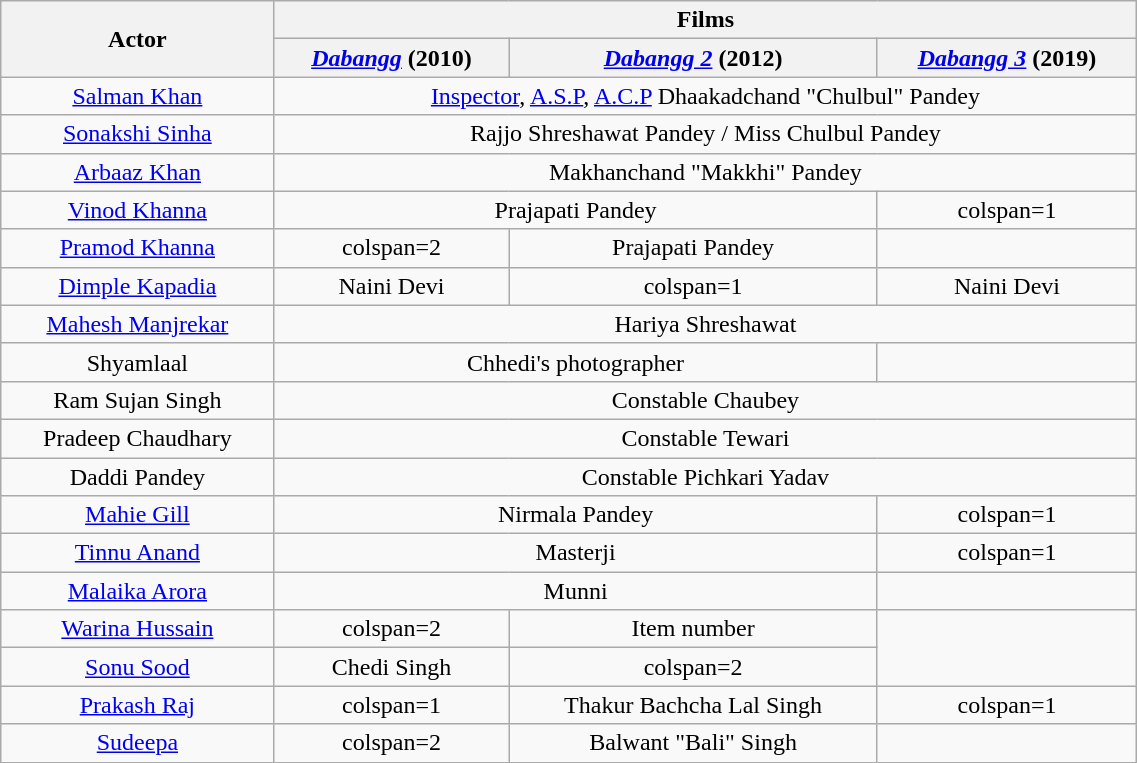<table class="wikitable" style="text-align:center; width:60%;">
<tr>
<th scope="col" rowspan="2">Actor</th>
<th scope="col" colspan="3">Films</th>
</tr>
<tr>
<th><em><a href='#'>Dabangg</a></em> (2010)</th>
<th><em><a href='#'>Dabangg 2</a></em> (2012)</th>
<th><em><a href='#'>Dabangg 3</a></em> (2019)</th>
</tr>
<tr>
<td scope="row"><a href='#'>Salman Khan</a></td>
<td colspan=3><a href='#'>Inspector</a>, <a href='#'>A.S.P</a>, <a href='#'>A.C.P</a> Dhaakadchand "Chulbul" Pandey</td>
</tr>
<tr>
<td scope="row"><a href='#'>Sonakshi Sinha</a></td>
<td colspan=3>Rajjo Shreshawat Pandey / Miss Chulbul Pandey</td>
</tr>
<tr>
<td scope="row"><a href='#'>Arbaaz Khan</a></td>
<td colspan=3>Makhanchand "Makkhi" Pandey</td>
</tr>
<tr>
<td scope="row"><a href='#'>Vinod Khanna</a></td>
<td colspan=2>Prajapati Pandey</td>
<td>colspan=1 </td>
</tr>
<tr>
<td scope="row"><a href='#'>Pramod Khanna</a></td>
<td>colspan=2 </td>
<td colspan=1>Prajapati Pandey</td>
</tr>
<tr>
<td scope="row"><a href='#'>Dimple Kapadia</a></td>
<td colspan=1>Naini Devi</td>
<td>colspan=1 </td>
<td colspan=1>Naini Devi</td>
</tr>
<tr>
<td scope="row"><a href='#'>Mahesh Manjrekar</a></td>
<td colspan=3>Hariya Shreshawat</td>
</tr>
<tr>
<td scope="row">Shyamlaal</td>
<td colspan=2>Chhedi's photographer</td>
<td></td>
</tr>
<tr>
<td scope="row">Ram Sujan Singh</td>
<td colspan=3>Constable Chaubey</td>
</tr>
<tr>
<td scope="row">Pradeep Chaudhary</td>
<td colspan=3>Constable Tewari</td>
</tr>
<tr>
<td scope="row">Daddi Pandey</td>
<td colspan=3>Constable Pichkari Yadav</td>
</tr>
<tr>
<td scope="row"><a href='#'>Mahie Gill</a></td>
<td colspan=2>Nirmala Pandey</td>
<td>colspan=1 </td>
</tr>
<tr>
<td scope="row"><a href='#'>Tinnu Anand</a></td>
<td colspan=2>Masterji</td>
<td>colspan=1 </td>
</tr>
<tr>
<td scope="row"><a href='#'>Malaika Arora</a></td>
<td colspan=2>Munni</td>
<td></td>
</tr>
<tr>
<td scope="row"><a href='#'>Warina Hussain</a></td>
<td>colspan=2 </td>
<td>Item number</td>
</tr>
<tr>
<td scope="row"><a href='#'>Sonu Sood</a></td>
<td>Chedi Singh</td>
<td>colspan=2 </td>
</tr>
<tr>
<td scope="row"><a href='#'>Prakash Raj</a></td>
<td>colspan=1 </td>
<td>Thakur Bachcha Lal Singh</td>
<td>colspan=1 </td>
</tr>
<tr>
<td scope="row"><a href='#'>Sudeepa</a></td>
<td>colspan=2 </td>
<td>Balwant "Bali" Singh</td>
</tr>
</table>
